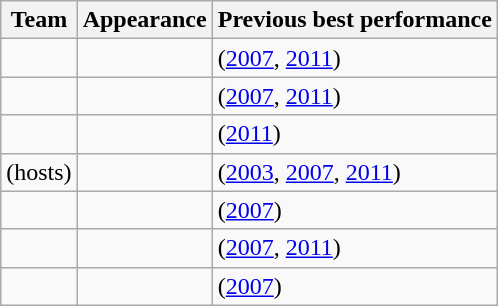<table class="wikitable sortable" style="text-align: left;">
<tr>
<th>Team</th>
<th>Appearance</th>
<th>Previous best performance</th>
</tr>
<tr>
<td></td>
<td></td>
<td> (<a href='#'>2007</a>, <a href='#'>2011</a>)</td>
</tr>
<tr>
<td></td>
<td></td>
<td> (<a href='#'>2007</a>, <a href='#'>2011</a>)</td>
</tr>
<tr>
<td></td>
<td></td>
<td> (<a href='#'>2011</a>)</td>
</tr>
<tr>
<td> (hosts)</td>
<td></td>
<td> (<a href='#'>2003</a>, <a href='#'>2007</a>, <a href='#'>2011</a>)</td>
</tr>
<tr>
<td></td>
<td></td>
<td> (<a href='#'>2007</a>)</td>
</tr>
<tr>
<td></td>
<td></td>
<td> (<a href='#'>2007</a>, <a href='#'>2011</a>)</td>
</tr>
<tr>
<td></td>
<td></td>
<td> (<a href='#'>2007</a>)</td>
</tr>
</table>
